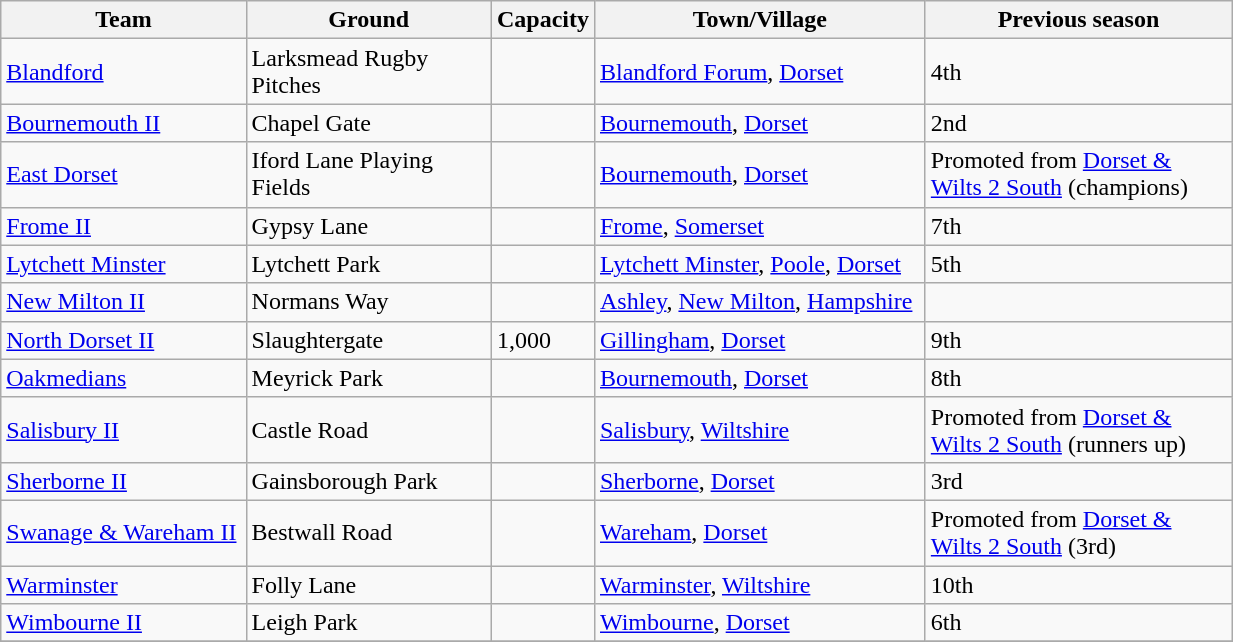<table class="wikitable sortable" width=65%>
<tr>
<th width=20%>Team</th>
<th width=20%>Ground</th>
<th width=8%>Capacity</th>
<th width=27%>Town/Village</th>
<th width=25%>Previous season</th>
</tr>
<tr>
<td><a href='#'>Blandford</a></td>
<td>Larksmead Rugby Pitches</td>
<td></td>
<td><a href='#'>Blandford Forum</a>, <a href='#'>Dorset</a></td>
<td>4th</td>
</tr>
<tr>
<td><a href='#'>Bournemouth II</a></td>
<td>Chapel Gate</td>
<td></td>
<td><a href='#'>Bournemouth</a>, <a href='#'>Dorset</a></td>
<td>2nd</td>
</tr>
<tr>
<td><a href='#'>East Dorset</a></td>
<td>Iford Lane Playing Fields</td>
<td></td>
<td><a href='#'>Bournemouth</a>, <a href='#'>Dorset</a></td>
<td>Promoted from <a href='#'>Dorset & Wilts 2 South</a> (champions)</td>
</tr>
<tr>
<td><a href='#'>Frome II</a></td>
<td>Gypsy Lane</td>
<td></td>
<td><a href='#'>Frome</a>, <a href='#'>Somerset</a></td>
<td>7th</td>
</tr>
<tr>
<td><a href='#'>Lytchett Minster</a></td>
<td>Lytchett Park</td>
<td></td>
<td><a href='#'>Lytchett Minster</a>, <a href='#'>Poole</a>, <a href='#'>Dorset</a></td>
<td>5th</td>
</tr>
<tr>
<td><a href='#'>New Milton II</a></td>
<td>Normans Way</td>
<td></td>
<td><a href='#'>Ashley</a>, <a href='#'>New Milton</a>, <a href='#'>Hampshire</a></td>
<td></td>
</tr>
<tr>
<td><a href='#'>North Dorset II</a></td>
<td>Slaughtergate</td>
<td>1,000</td>
<td><a href='#'>Gillingham</a>, <a href='#'>Dorset</a></td>
<td>9th</td>
</tr>
<tr>
<td><a href='#'>Oakmedians</a></td>
<td>Meyrick Park</td>
<td></td>
<td><a href='#'>Bournemouth</a>, <a href='#'>Dorset</a></td>
<td>8th</td>
</tr>
<tr>
<td><a href='#'>Salisbury II</a></td>
<td>Castle Road</td>
<td></td>
<td><a href='#'>Salisbury</a>, <a href='#'>Wiltshire</a></td>
<td>Promoted from <a href='#'>Dorset & Wilts 2 South</a> (runners up)</td>
</tr>
<tr>
<td><a href='#'>Sherborne II</a></td>
<td>Gainsborough Park</td>
<td></td>
<td><a href='#'>Sherborne</a>, <a href='#'>Dorset</a></td>
<td>3rd</td>
</tr>
<tr>
<td><a href='#'>Swanage & Wareham II</a></td>
<td>Bestwall Road</td>
<td></td>
<td><a href='#'>Wareham</a>, <a href='#'>Dorset</a></td>
<td>Promoted from <a href='#'>Dorset & Wilts 2 South</a> (3rd)</td>
</tr>
<tr>
<td><a href='#'>Warminster</a></td>
<td>Folly Lane</td>
<td></td>
<td><a href='#'>Warminster</a>, <a href='#'>Wiltshire</a></td>
<td>10th</td>
</tr>
<tr>
<td><a href='#'>Wimbourne II</a></td>
<td>Leigh Park</td>
<td></td>
<td><a href='#'>Wimbourne</a>, <a href='#'>Dorset</a></td>
<td>6th</td>
</tr>
<tr>
</tr>
</table>
